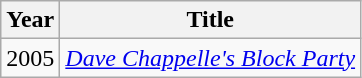<table class="wikitable plainrowheaders sortable">
<tr>
<th>Year</th>
<th>Title</th>
</tr>
<tr>
<td>2005</td>
<td><em><a href='#'>Dave Chappelle's Block Party</a></em></td>
</tr>
</table>
